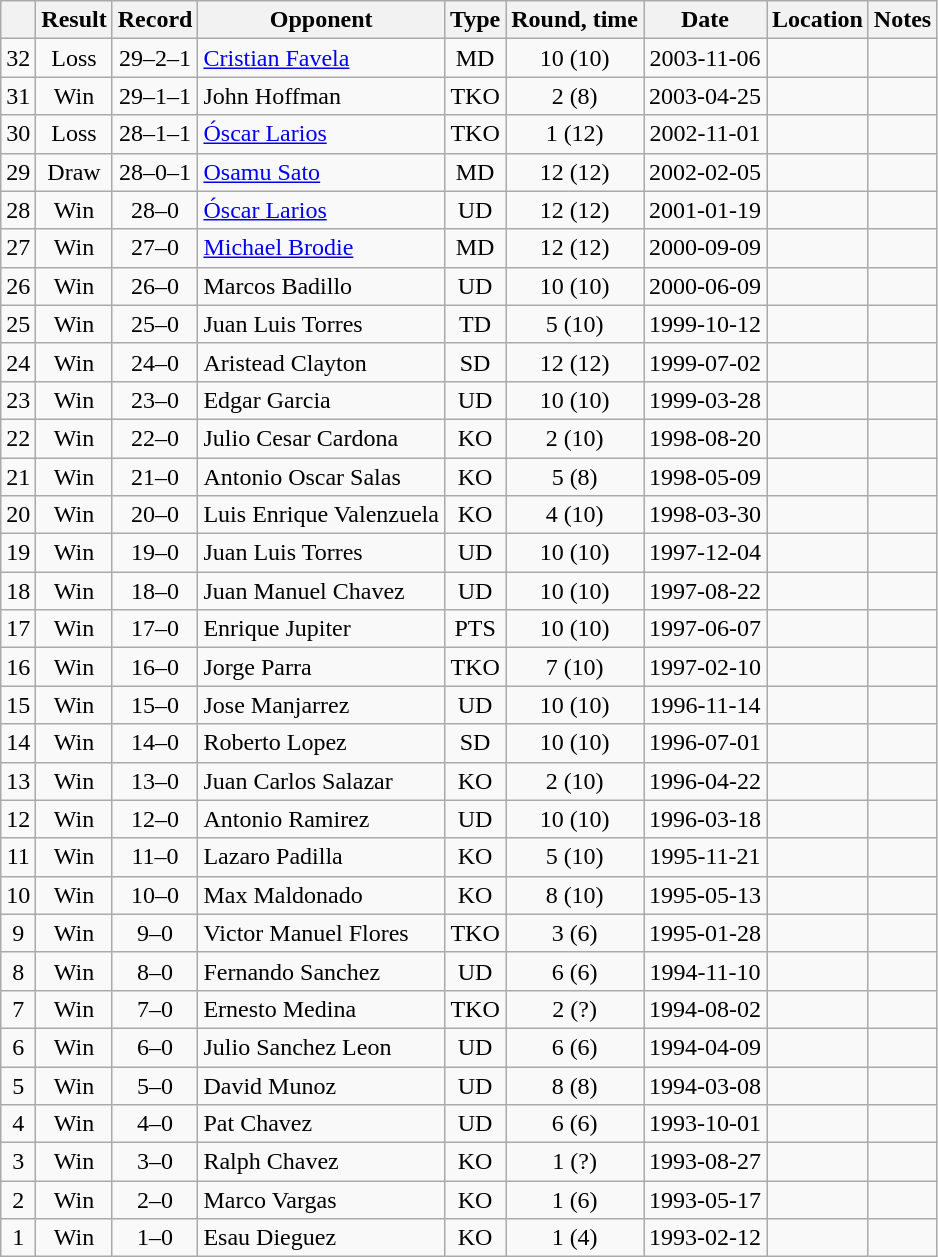<table class=wikitable style=text-align:center>
<tr>
<th></th>
<th>Result</th>
<th>Record</th>
<th>Opponent</th>
<th>Type</th>
<th>Round, time</th>
<th>Date</th>
<th>Location</th>
<th>Notes</th>
</tr>
<tr>
<td>32</td>
<td>Loss</td>
<td>29–2–1</td>
<td align=left><a href='#'>Cristian Favela</a></td>
<td>MD</td>
<td>10 (10)</td>
<td>2003-11-06</td>
<td align=left></td>
<td align=left></td>
</tr>
<tr>
<td>31</td>
<td>Win</td>
<td>29–1–1</td>
<td align=left>John Hoffman</td>
<td>TKO</td>
<td>2 (8)</td>
<td>2003-04-25</td>
<td align=left></td>
<td align=left></td>
</tr>
<tr>
<td>30</td>
<td>Loss</td>
<td>28–1–1</td>
<td align=left><a href='#'>Óscar Larios</a></td>
<td>TKO</td>
<td>1 (12)</td>
<td>2002-11-01</td>
<td align=left></td>
<td align=left></td>
</tr>
<tr>
<td>29</td>
<td>Draw</td>
<td>28–0–1</td>
<td align=left><a href='#'>Osamu Sato</a></td>
<td>MD</td>
<td>12 (12)</td>
<td>2002-02-05</td>
<td align=left></td>
<td align=left></td>
</tr>
<tr>
<td>28</td>
<td>Win</td>
<td>28–0</td>
<td align=left><a href='#'>Óscar Larios</a></td>
<td>UD</td>
<td>12 (12)</td>
<td>2001-01-19</td>
<td align=left></td>
<td align=left></td>
</tr>
<tr>
<td>27</td>
<td>Win</td>
<td>27–0</td>
<td align=left><a href='#'>Michael Brodie</a></td>
<td>MD</td>
<td>12 (12)</td>
<td>2000-09-09</td>
<td align=left></td>
<td align=left></td>
</tr>
<tr>
<td>26</td>
<td>Win</td>
<td>26–0</td>
<td align=left>Marcos Badillo</td>
<td>UD</td>
<td>10 (10)</td>
<td>2000-06-09</td>
<td align=left></td>
<td align=left></td>
</tr>
<tr>
<td>25</td>
<td>Win</td>
<td>25–0</td>
<td align=left>Juan Luis Torres</td>
<td>TD</td>
<td>5 (10)</td>
<td>1999-10-12</td>
<td align=left></td>
<td align=left></td>
</tr>
<tr>
<td>24</td>
<td>Win</td>
<td>24–0</td>
<td align=left>Aristead Clayton</td>
<td>SD</td>
<td>12 (12)</td>
<td>1999-07-02</td>
<td align=left></td>
<td align=left></td>
</tr>
<tr>
<td>23</td>
<td>Win</td>
<td>23–0</td>
<td align=left>Edgar Garcia</td>
<td>UD</td>
<td>10 (10)</td>
<td>1999-03-28</td>
<td align=left></td>
<td align=left></td>
</tr>
<tr>
<td>22</td>
<td>Win</td>
<td>22–0</td>
<td align=left>Julio Cesar Cardona</td>
<td>KO</td>
<td>2 (10)</td>
<td>1998-08-20</td>
<td align=left></td>
<td align=left></td>
</tr>
<tr>
<td>21</td>
<td>Win</td>
<td>21–0</td>
<td align=left>Antonio Oscar Salas</td>
<td>KO</td>
<td>5 (8)</td>
<td>1998-05-09</td>
<td align=left></td>
<td align=left></td>
</tr>
<tr>
<td>20</td>
<td>Win</td>
<td>20–0</td>
<td align=left>Luis Enrique Valenzuela</td>
<td>KO</td>
<td>4 (10)</td>
<td>1998-03-30</td>
<td align=left></td>
<td align=left></td>
</tr>
<tr>
<td>19</td>
<td>Win</td>
<td>19–0</td>
<td align=left>Juan Luis Torres</td>
<td>UD</td>
<td>10 (10)</td>
<td>1997-12-04</td>
<td align=left></td>
<td align=left></td>
</tr>
<tr>
<td>18</td>
<td>Win</td>
<td>18–0</td>
<td align=left>Juan Manuel Chavez</td>
<td>UD</td>
<td>10 (10)</td>
<td>1997-08-22</td>
<td align=left></td>
<td align=left></td>
</tr>
<tr>
<td>17</td>
<td>Win</td>
<td>17–0</td>
<td align=left>Enrique Jupiter</td>
<td>PTS</td>
<td>10 (10)</td>
<td>1997-06-07</td>
<td align=left></td>
<td align=left></td>
</tr>
<tr>
<td>16</td>
<td>Win</td>
<td>16–0</td>
<td align=left>Jorge Parra</td>
<td>TKO</td>
<td>7 (10)</td>
<td>1997-02-10</td>
<td align=left></td>
<td align=left></td>
</tr>
<tr>
<td>15</td>
<td>Win</td>
<td>15–0</td>
<td align=left>Jose Manjarrez</td>
<td>UD</td>
<td>10 (10)</td>
<td>1996-11-14</td>
<td align=left></td>
<td align=left></td>
</tr>
<tr>
<td>14</td>
<td>Win</td>
<td>14–0</td>
<td align=left>Roberto Lopez</td>
<td>SD</td>
<td>10 (10)</td>
<td>1996-07-01</td>
<td align=left></td>
<td align=left></td>
</tr>
<tr>
<td>13</td>
<td>Win</td>
<td>13–0</td>
<td align=left>Juan Carlos Salazar</td>
<td>KO</td>
<td>2 (10)</td>
<td>1996-04-22</td>
<td align=left></td>
<td align=left></td>
</tr>
<tr>
<td>12</td>
<td>Win</td>
<td>12–0</td>
<td align=left>Antonio Ramirez</td>
<td>UD</td>
<td>10 (10)</td>
<td>1996-03-18</td>
<td align=left></td>
<td align=left></td>
</tr>
<tr>
<td>11</td>
<td>Win</td>
<td>11–0</td>
<td align=left>Lazaro Padilla</td>
<td>KO</td>
<td>5 (10)</td>
<td>1995-11-21</td>
<td align=left></td>
<td align=left></td>
</tr>
<tr>
<td>10</td>
<td>Win</td>
<td>10–0</td>
<td align=left>Max Maldonado</td>
<td>KO</td>
<td>8 (10)</td>
<td>1995-05-13</td>
<td align=left></td>
<td align=left></td>
</tr>
<tr>
<td>9</td>
<td>Win</td>
<td>9–0</td>
<td align=left>Victor Manuel Flores</td>
<td>TKO</td>
<td>3 (6)</td>
<td>1995-01-28</td>
<td align=left></td>
<td align=left></td>
</tr>
<tr>
<td>8</td>
<td>Win</td>
<td>8–0</td>
<td align=left>Fernando Sanchez</td>
<td>UD</td>
<td>6 (6)</td>
<td>1994-11-10</td>
<td align=left></td>
<td align=left></td>
</tr>
<tr>
<td>7</td>
<td>Win</td>
<td>7–0</td>
<td align=left>Ernesto Medina</td>
<td>TKO</td>
<td>2 (?)</td>
<td>1994-08-02</td>
<td align=left></td>
<td align=left></td>
</tr>
<tr>
<td>6</td>
<td>Win</td>
<td>6–0</td>
<td align=left>Julio Sanchez Leon</td>
<td>UD</td>
<td>6 (6)</td>
<td>1994-04-09</td>
<td align=left></td>
<td align=left></td>
</tr>
<tr>
<td>5</td>
<td>Win</td>
<td>5–0</td>
<td align=left>David Munoz</td>
<td>UD</td>
<td>8 (8)</td>
<td>1994-03-08</td>
<td align=left></td>
<td align=left></td>
</tr>
<tr>
<td>4</td>
<td>Win</td>
<td>4–0</td>
<td align=left>Pat Chavez</td>
<td>UD</td>
<td>6 (6)</td>
<td>1993-10-01</td>
<td align=left></td>
<td align=left></td>
</tr>
<tr>
<td>3</td>
<td>Win</td>
<td>3–0</td>
<td align=left>Ralph Chavez</td>
<td>KO</td>
<td>1 (?)</td>
<td>1993-08-27</td>
<td align=left></td>
<td align=left></td>
</tr>
<tr>
<td>2</td>
<td>Win</td>
<td>2–0</td>
<td align=left>Marco Vargas</td>
<td>KO</td>
<td>1 (6)</td>
<td>1993-05-17</td>
<td align=left></td>
<td align=left></td>
</tr>
<tr>
<td>1</td>
<td>Win</td>
<td>1–0</td>
<td align=left>Esau Dieguez</td>
<td>KO</td>
<td>1 (4)</td>
<td>1993-02-12</td>
<td align=left></td>
<td align=left></td>
</tr>
</table>
